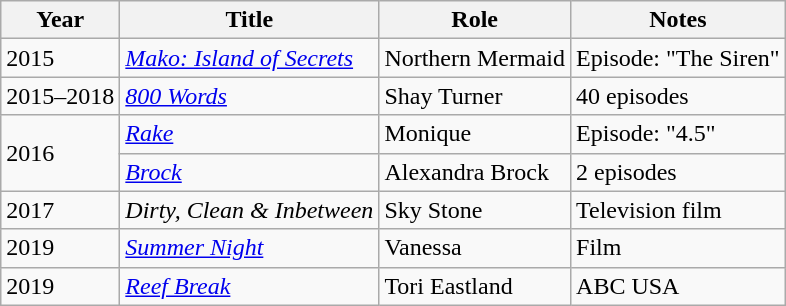<table class="wikitable sortable">
<tr>
<th>Year</th>
<th>Title</th>
<th>Role</th>
<th class="unsortable">Notes</th>
</tr>
<tr>
<td>2015</td>
<td><em><a href='#'>Mako: Island of Secrets</a></em></td>
<td>Northern Mermaid</td>
<td>Episode: "The Siren"</td>
</tr>
<tr>
<td>2015–2018</td>
<td><em><a href='#'>800 Words</a></em></td>
<td>Shay Turner</td>
<td>40 episodes</td>
</tr>
<tr>
<td rowspan="2">2016</td>
<td><em><a href='#'>Rake</a></em></td>
<td>Monique</td>
<td>Episode: "4.5"</td>
</tr>
<tr>
<td><em><a href='#'>Brock</a></em></td>
<td>Alexandra Brock</td>
<td>2 episodes</td>
</tr>
<tr>
<td>2017</td>
<td><em>Dirty, Clean & Inbetween</em></td>
<td>Sky Stone</td>
<td>Television film</td>
</tr>
<tr>
<td>2019</td>
<td><em><a href='#'>Summer Night</a></em></td>
<td>Vanessa</td>
<td>Film</td>
</tr>
<tr>
<td>2019</td>
<td><em><a href='#'>Reef Break</a></em></td>
<td>Tori Eastland</td>
<td>ABC USA</td>
</tr>
</table>
